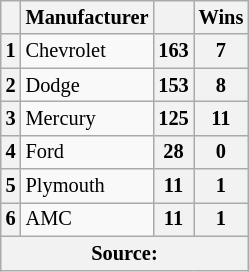<table class="wikitable" style="font-size:85%; text-align:center">
<tr>
<th></th>
<th>Manufacturer</th>
<th></th>
<th>Wins</th>
</tr>
<tr>
<th>1</th>
<td align="left">Chevrolet</td>
<th>163</th>
<th>7</th>
</tr>
<tr>
<th>2</th>
<td align="left">Dodge</td>
<th>153</th>
<th>8</th>
</tr>
<tr>
<th>3</th>
<td align="left">Mercury</td>
<th>125</th>
<th>11</th>
</tr>
<tr>
<th>4</th>
<td align="left">Ford</td>
<th>28</th>
<th>0</th>
</tr>
<tr>
<th>5</th>
<td align="left">Plymouth</td>
<th>11</th>
<th>1</th>
</tr>
<tr>
<th>6</th>
<td align="left">AMC</td>
<th>11</th>
<th>1</th>
</tr>
<tr>
<th colspan="4">Source:</th>
</tr>
</table>
